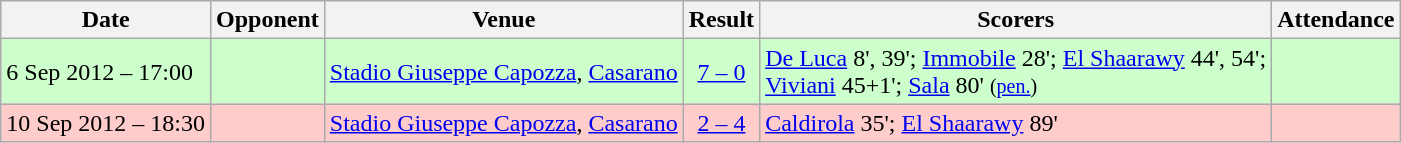<table class="wikitable">
<tr>
<th>Date</th>
<th>Opponent</th>
<th>Venue</th>
<th>Result</th>
<th>Scorers</th>
<th>Attendance</th>
</tr>
<tr bgcolor = "#ccffcc">
<td>6 Sep 2012 – 17:00</td>
<td></td>
<td><a href='#'>Stadio Giuseppe Capozza</a>, <a href='#'>Casarano</a></td>
<td align=center><a href='#'>7 – 0</a></td>
<td><a href='#'>De Luca</a> 8', 39'; <a href='#'>Immobile</a> 28'; <a href='#'>El Shaarawy</a> 44', 54';<br><a href='#'>Viviani</a> 45+1'; <a href='#'>Sala</a> 80' <small>(<a href='#'>pen.</a>)</small></td>
<td align="center"></td>
</tr>
<tr bgcolor = "#ffcccc">
<td>10 Sep 2012 – 18:30</td>
<td></td>
<td><a href='#'>Stadio Giuseppe Capozza</a>, <a href='#'>Casarano</a></td>
<td align=center><a href='#'>2 – 4</a></td>
<td><a href='#'>Caldirola</a> 35'; <a href='#'>El Shaarawy</a> 89'</td>
<td align="center"></td>
</tr>
</table>
